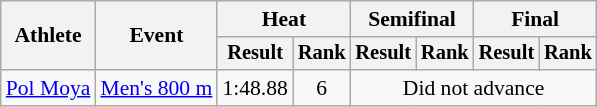<table class="wikitable" style="font-size:90%">
<tr>
<th rowspan="2">Athlete</th>
<th rowspan="2">Event</th>
<th colspan="2">Heat</th>
<th colspan="2">Semifinal</th>
<th colspan="2">Final</th>
</tr>
<tr style="font-size:95%">
<th>Result</th>
<th>Rank</th>
<th>Result</th>
<th>Rank</th>
<th>Result</th>
<th>Rank</th>
</tr>
<tr align=center>
<td align=left><a href='#'>Pol Moya</a></td>
<td align=left><a href='#'>Men's 800 m</a></td>
<td>1:48.88</td>
<td>6</td>
<td colspan=4>Did not advance</td>
</tr>
</table>
